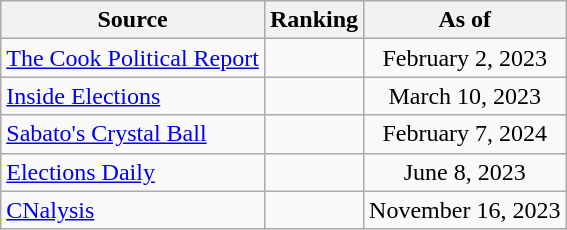<table class="wikitable" style="text-align:center">
<tr>
<th>Source</th>
<th>Ranking</th>
<th>As of</th>
</tr>
<tr>
<td align=left><a href='#'>The Cook Political Report</a></td>
<td></td>
<td>February 2, 2023</td>
</tr>
<tr>
<td align=left><a href='#'>Inside Elections</a></td>
<td></td>
<td>March 10, 2023</td>
</tr>
<tr>
<td align=left><a href='#'>Sabato's Crystal Ball</a></td>
<td></td>
<td>February 7, 2024</td>
</tr>
<tr>
<td align=left><a href='#'>Elections Daily</a></td>
<td></td>
<td>June 8, 2023</td>
</tr>
<tr>
<td align=left><a href='#'>CNalysis</a></td>
<td></td>
<td>November 16, 2023</td>
</tr>
</table>
